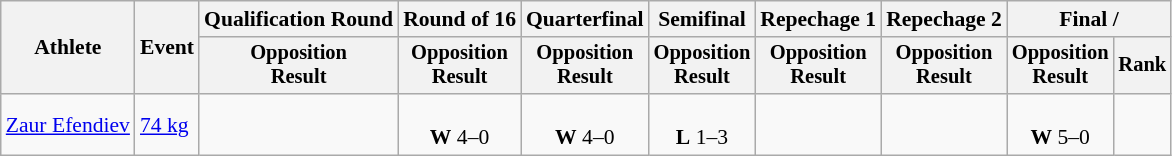<table class="wikitable" style="font-size:90%;">
<tr>
<th rowspan=2>Athlete</th>
<th rowspan=2>Event</th>
<th>Qualification Round</th>
<th>Round of 16</th>
<th>Quarterfinal</th>
<th>Semifinal</th>
<th>Repechage 1</th>
<th>Repechage 2</th>
<th colspan=2>Final / </th>
</tr>
<tr style="font-size: 95%">
<th>Opposition<br>Result</th>
<th>Opposition<br>Result</th>
<th>Opposition<br>Result</th>
<th>Opposition<br>Result</th>
<th>Opposition<br>Result</th>
<th>Opposition<br>Result</th>
<th>Opposition<br>Result</th>
<th>Rank</th>
</tr>
<tr align=center>
<td align=left><a href='#'>Zaur Efendiev</a></td>
<td align=left><a href='#'>74 kg</a></td>
<td></td>
<td><br><strong>W</strong> 4–0</td>
<td><br><strong>W</strong> 4–0</td>
<td><br><strong>L</strong> 1–3</td>
<td></td>
<td></td>
<td><br><strong>W</strong> 5–0</td>
<td></td>
</tr>
</table>
